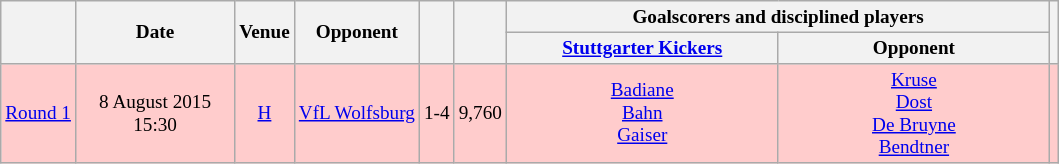<table class="wikitable" Style="text-align: center;font-size:80%">
<tr>
<th rowspan="2"></th>
<th rowspan="2" style="width:100px">Date<br></th>
<th rowspan="2">Venue</th>
<th rowspan="2">Opponent</th>
<th rowspan="2"><br></th>
<th rowspan="2"></th>
<th colspan="2">Goalscorers and disciplined players</th>
<th rowspan="2"></th>
</tr>
<tr>
<th style="width:175px"><a href='#'>Stuttgarter Kickers</a></th>
<th style="width:175px">Opponent</th>
</tr>
<tr style="background:#fcc">
<td><a href='#'>Round 1</a></td>
<td>8 August 2015<br>15:30</td>
<td><a href='#'>H</a></td>
<td><a href='#'>VfL Wolfsburg</a></td>
<td>1-4</td>
<td>9,760</td>
<td><a href='#'>Badiane</a> <br><a href='#'>Bahn</a> <br><a href='#'>Gaiser</a> </td>
<td><a href='#'>Kruse</a> <br><a href='#'>Dost</a> <br><a href='#'>De Bruyne</a> <br><a href='#'>Bendtner</a> </td>
<td></td>
</tr>
</table>
